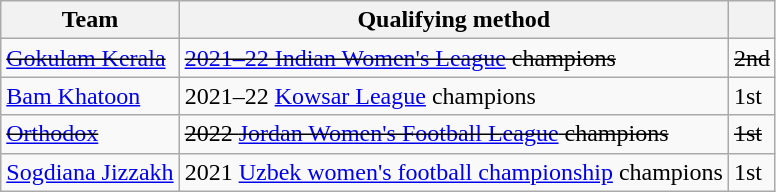<table class="wikitable">
<tr>
<th>Team</th>
<th>Qualifying method</th>
<th> </th>
</tr>
<tr>
<td><s> <a href='#'>Gokulam Kerala</a></s></td>
<td><s><a href='#'>2021–22 Indian Women's League</a> champions</s></td>
<td><s>2nd </s></td>
</tr>
<tr>
<td> <a href='#'>Bam Khatoon</a></td>
<td>2021–22 <a href='#'>Kowsar League</a> champions</td>
<td>1st</td>
</tr>
<tr>
<td><s> <a href='#'>Orthodox</a></s></td>
<td><s>2022 <a href='#'>Jordan Women's Football League</a> champions</s></td>
<td><s>1st</s></td>
</tr>
<tr>
<td> <a href='#'>Sogdiana Jizzakh</a></td>
<td>2021 <a href='#'>Uzbek women's football championship</a> champions</td>
<td>1st</td>
</tr>
</table>
